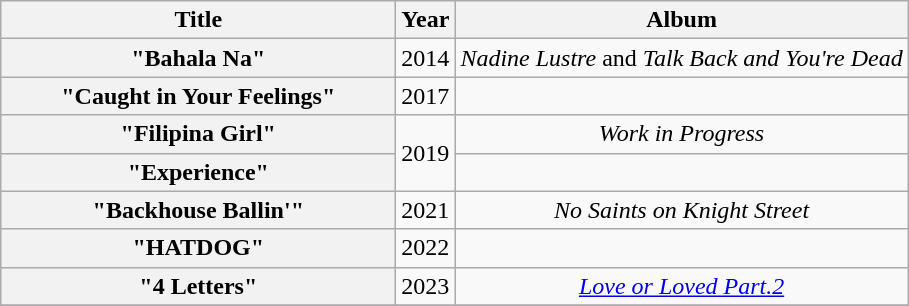<table class="wikitable plainrowheaders" style="text-align:center;">
<tr>
<th scope="col" rowspan="1" style="width:16em;">Title</th>
<th scope="col" rowspan="1">Year</th>
<th scope="col" rowspan="1">Album</th>
</tr>
<tr>
<th scope="row">"Bahala Na" <br></th>
<td>2014</td>
<td><em>Nadine Lustre</em> and <em>Talk Back and You're Dead</em></td>
</tr>
<tr>
<th scope="row">"Caught in Your Feelings" <br></th>
<td>2017</td>
<td></td>
</tr>
<tr>
<th scope="row">"Filipina Girl" <br> </th>
<td rowspan="2">2019</td>
<td><em>Work in Progress</em></td>
</tr>
<tr>
<th scope="row">"Experience" <br> </th>
<td></td>
</tr>
<tr>
<th scope="row">"Backhouse Ballin'" <br> </th>
<td>2021</td>
<td><em>No Saints on Knight Street</em></td>
</tr>
<tr>
<th scope="row">"HATDOG" <br> </th>
<td>2022</td>
<td></td>
</tr>
<tr>
<th scope="row">"4 Letters" <br> </th>
<td>2023</td>
<td><em><a href='#'>Love or Loved Part.2</a></em></td>
</tr>
<tr>
</tr>
</table>
